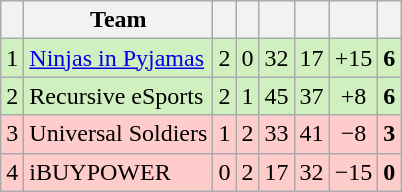<table class="wikitable" style="text-align:center">
<tr>
<th></th>
<th>Team</th>
<th></th>
<th></th>
<th></th>
<th></th>
<th></th>
<th></th>
</tr>
<tr style="background: #D0F0C0;">
<td>1</td>
<td style="text-align:left"><a href='#'>Ninjas in Pyjamas</a></td>
<td>2</td>
<td>0</td>
<td>32</td>
<td>17</td>
<td>+15</td>
<td><strong>6</strong></td>
</tr>
<tr style="background: #D0F0C0;">
<td>2</td>
<td style="text-align:left">Recursive eSports</td>
<td>2</td>
<td>1</td>
<td>45</td>
<td>37</td>
<td>+8</td>
<td><strong>6</strong></td>
</tr>
<tr style="background: #FFCCCC;">
<td>3</td>
<td style="text-align:left">Universal Soldiers</td>
<td>1</td>
<td>2</td>
<td>33</td>
<td>41</td>
<td>−8</td>
<td><strong>3</strong></td>
</tr>
<tr style="background: #FFCCCC;">
<td>4</td>
<td style="text-align:left">iBUYPOWER</td>
<td>0</td>
<td>2</td>
<td>17</td>
<td>32</td>
<td>−15</td>
<td><strong>0</strong></td>
</tr>
</table>
